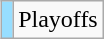<table class="wikitable" style="text-align:center;margin-left:1em;float:right">
<tr>
<td bgcolor=#97DEFF></td>
<td>Playoffs</td>
</tr>
</table>
